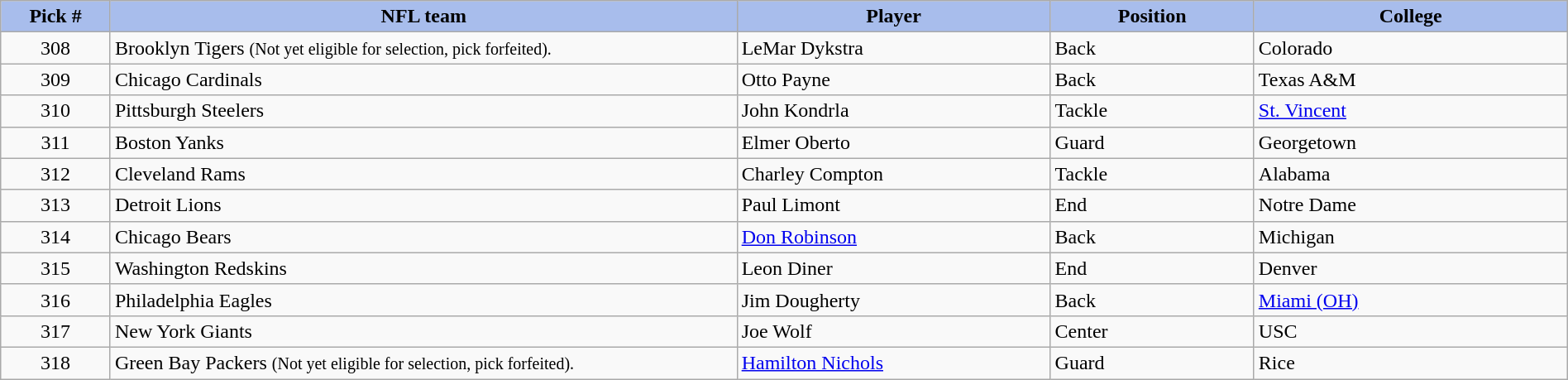<table class="wikitable sortable sortable" style="width: 100%">
<tr>
<th style="background:#A8BDEC;" width=7%>Pick #</th>
<th width=40% style="background:#A8BDEC;">NFL team</th>
<th width=20% style="background:#A8BDEC;">Player</th>
<th width=13% style="background:#A8BDEC;">Position</th>
<th style="background:#A8BDEC;">College</th>
</tr>
<tr>
<td align=center>308</td>
<td>Brooklyn Tigers  <small>(Not yet eligible for selection, pick forfeited).</small></td>
<td>LeMar Dykstra</td>
<td>Back</td>
<td>Colorado</td>
</tr>
<tr>
<td align=center>309</td>
<td>Chicago Cardinals</td>
<td>Otto Payne</td>
<td>Back</td>
<td>Texas A&M</td>
</tr>
<tr>
<td align=center>310</td>
<td>Pittsburgh Steelers</td>
<td>John Kondrla</td>
<td>Tackle</td>
<td><a href='#'>St. Vincent</a></td>
</tr>
<tr>
<td align=center>311</td>
<td>Boston Yanks</td>
<td>Elmer Oberto</td>
<td>Guard</td>
<td>Georgetown</td>
</tr>
<tr>
<td align=center>312</td>
<td>Cleveland Rams</td>
<td>Charley Compton</td>
<td>Tackle</td>
<td>Alabama</td>
</tr>
<tr>
<td align=center>313</td>
<td>Detroit Lions</td>
<td>Paul Limont</td>
<td>End</td>
<td>Notre Dame</td>
</tr>
<tr>
<td align=center>314</td>
<td>Chicago Bears</td>
<td><a href='#'>Don Robinson</a></td>
<td>Back</td>
<td>Michigan</td>
</tr>
<tr>
<td align=center>315</td>
<td>Washington Redskins</td>
<td>Leon Diner</td>
<td>End</td>
<td>Denver</td>
</tr>
<tr>
<td align=center>316</td>
<td>Philadelphia Eagles</td>
<td>Jim Dougherty</td>
<td>Back</td>
<td><a href='#'>Miami (OH)</a></td>
</tr>
<tr>
<td align=center>317</td>
<td>New York Giants</td>
<td>Joe Wolf</td>
<td>Center</td>
<td>USC</td>
</tr>
<tr>
<td align=center>318</td>
<td>Green Bay Packers  <small>(Not yet eligible for selection, pick forfeited).</small></td>
<td><a href='#'>Hamilton Nichols</a></td>
<td>Guard</td>
<td>Rice</td>
</tr>
</table>
